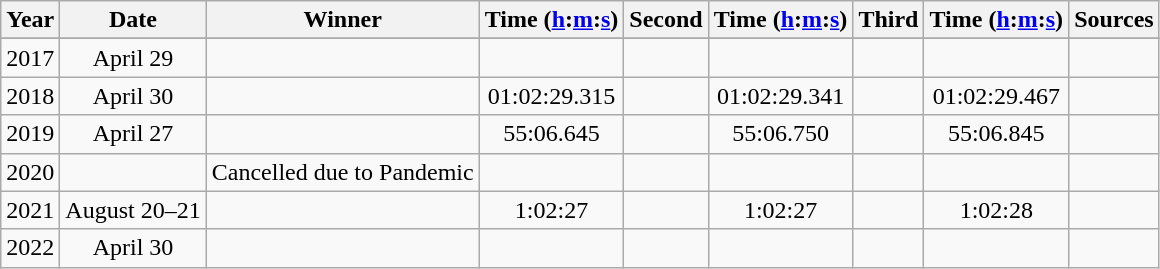<table class="wikitable sortable" style="text-align:center">
<tr>
<th>Year</th>
<th>Date</th>
<th class=unsortable>Winner</th>
<th>Time (<a href='#'>h</a>:<a href='#'>m</a>:<a href='#'>s</a>)</th>
<th class=unsortable>Second</th>
<th>Time (<a href='#'>h</a>:<a href='#'>m</a>:<a href='#'>s</a>)</th>
<th class=unsortable>Third</th>
<th>Time (<a href='#'>h</a>:<a href='#'>m</a>:<a href='#'>s</a>)</th>
<th>Sources</th>
</tr>
<tr>
</tr>
<tr>
<td>2017</td>
<td>April 29</td>
<td align=left></td>
<td></td>
<td align=left></td>
<td></td>
<td align=left></td>
<td></td>
<td></td>
</tr>
<tr>
<td>2018</td>
<td>April 30</td>
<td align=left></td>
<td>01:02:29.315</td>
<td align=left></td>
<td>01:02:29.341</td>
<td align=left></td>
<td>01:02:29.467</td>
<td></td>
</tr>
<tr>
<td>2019</td>
<td>April 27</td>
<td align=left></td>
<td>55:06.645</td>
<td align=left></td>
<td>55:06.750</td>
<td align=left></td>
<td>55:06.845</td>
<td></td>
</tr>
<tr>
<td>2020</td>
<td></td>
<td>Cancelled due to Pandemic</td>
<td></td>
<td></td>
<td></td>
<td></td>
<td></td>
<td></td>
</tr>
<tr>
<td>2021</td>
<td>August 20–21</td>
<td></td>
<td>1:02:27</td>
<td></td>
<td>1:02:27</td>
<td></td>
<td>1:02:28</td>
<td></td>
</tr>
<tr>
<td>2022</td>
<td>April 30</td>
<td></td>
<td></td>
<td></td>
<td></td>
<td></td>
<td></td>
<td></td>
</tr>
</table>
